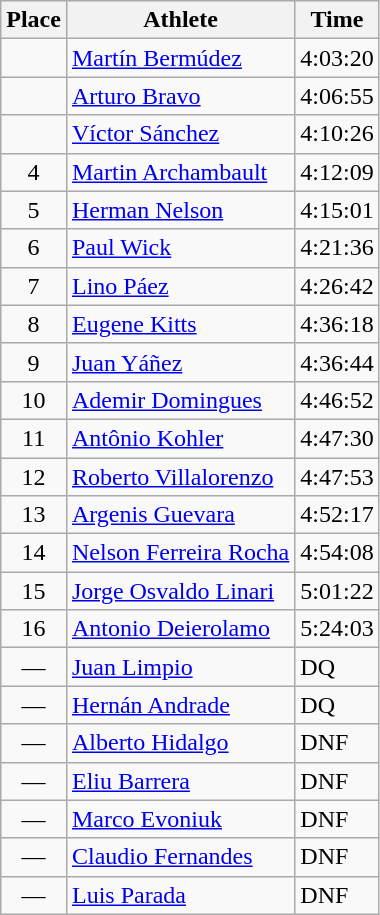<table class=wikitable>
<tr>
<th>Place</th>
<th>Athlete</th>
<th>Time</th>
</tr>
<tr>
<td align=center></td>
<td><a href='#'>Martín Bermúdez</a> </td>
<td>4:03:20</td>
</tr>
<tr>
<td align=center></td>
<td><a href='#'>Arturo Bravo</a> </td>
<td>4:06:55</td>
</tr>
<tr>
<td align=center></td>
<td><a href='#'>Víctor Sánchez</a> </td>
<td>4:10:26</td>
</tr>
<tr>
<td align=center>4</td>
<td><a href='#'>Martin Archambault</a> </td>
<td>4:12:09</td>
</tr>
<tr>
<td align=center>5</td>
<td><a href='#'>Herman Nelson</a> </td>
<td>4:15:01</td>
</tr>
<tr>
<td align=center>6</td>
<td><a href='#'>Paul Wick</a> </td>
<td>4:21:36</td>
</tr>
<tr>
<td align=center>7</td>
<td><a href='#'>Lino Páez</a> </td>
<td>4:26:42</td>
</tr>
<tr>
<td align=center>8</td>
<td><a href='#'>Eugene Kitts</a> </td>
<td>4:36:18</td>
</tr>
<tr>
<td align=center>9</td>
<td><a href='#'>Juan Yáñez</a> </td>
<td>4:36:44</td>
</tr>
<tr>
<td align=center>10</td>
<td><a href='#'>Ademir Domingues</a> </td>
<td>4:46:52</td>
</tr>
<tr>
<td align=center>11</td>
<td><a href='#'>Antônio Kohler</a> </td>
<td>4:47:30</td>
</tr>
<tr>
<td align=center>12</td>
<td><a href='#'>Roberto Villalorenzo</a> </td>
<td>4:47:53</td>
</tr>
<tr>
<td align=center>13</td>
<td><a href='#'>Argenis Guevara</a> </td>
<td>4:52:17</td>
</tr>
<tr>
<td align=center>14</td>
<td><a href='#'>Nelson Ferreira Rocha</a> </td>
<td>4:54:08</td>
</tr>
<tr>
<td align=center>15</td>
<td><a href='#'>Jorge Osvaldo Linari</a> </td>
<td>5:01:22</td>
</tr>
<tr>
<td align=center>16</td>
<td><a href='#'>Antonio Deierolamo</a> </td>
<td>5:24:03</td>
</tr>
<tr>
<td align=center>—</td>
<td><a href='#'>Juan Limpio</a> </td>
<td>DQ</td>
</tr>
<tr>
<td align=center>—</td>
<td><a href='#'>Hernán Andrade</a> </td>
<td>DQ</td>
</tr>
<tr>
<td align=center>—</td>
<td><a href='#'>Alberto Hidalgo</a> </td>
<td>DNF</td>
</tr>
<tr>
<td align=center>—</td>
<td><a href='#'>Eliu Barrera</a> </td>
<td>DNF</td>
</tr>
<tr>
<td align=center>—</td>
<td><a href='#'>Marco Evoniuk</a> </td>
<td>DNF</td>
</tr>
<tr>
<td align=center>—</td>
<td><a href='#'>Claudio Fernandes</a> </td>
<td>DNF</td>
</tr>
<tr>
<td align=center>—</td>
<td><a href='#'>Luis Parada</a> </td>
<td>DNF</td>
</tr>
</table>
